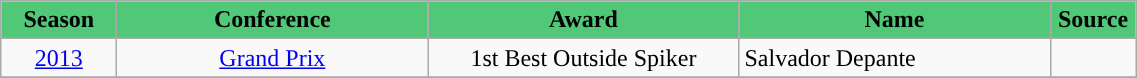<table class="wikitable" style="text-align:center;">
<tr>
<th width=70px style="background: #50C878; color: black text-align: center"><strong>Season</strong></th>
<th width=200px style="background: #50C878; color: black"><strong>Conference</strong></th>
<th width=200px style="background: #50C878; color: black"><strong>Award</strong></th>
<th width=200px style="background: #50C878; color: black"><strong>Name</strong></th>
<th width=50px style="background: #50C878; color: black"><strong>Source</strong></th>
</tr>
<tr>
<td rowspan=1><a href='#'>2013</a></td>
<td rowspan=1><a href='#'>Grand Prix</a></td>
<td>1st Best Outside Spiker</td>
<td style="text-align:left;"> Salvador Depante</td>
<td></td>
</tr>
<tr>
</tr>
</table>
